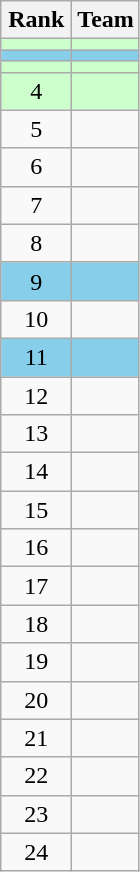<table class="wikitable">
<tr>
<th style="width: 40px;">Rank</th>
<th>Team</th>
</tr>
<tr style="background: #CCFFCC;">
<td style="text-align: center;"></td>
<td></td>
</tr>
<tr style="background: skyblue;">
<td style="text-align: center;"></td>
<td></td>
</tr>
<tr style="background: #CCFFCC;">
<td style="text-align: center;"></td>
<td></td>
</tr>
<tr style="background: #CCFFCC;">
<td style="text-align: center;">4</td>
<td></td>
</tr>
<tr>
<td style="text-align: center;">5</td>
<td></td>
</tr>
<tr>
<td style="text-align: center;">6</td>
<td></td>
</tr>
<tr>
<td style="text-align: center;">7</td>
<td></td>
</tr>
<tr>
<td style="text-align: center;">8</td>
<td></td>
</tr>
<tr style="background: skyblue;">
<td style="text-align: center;">9</td>
<td></td>
</tr>
<tr>
<td style="text-align: center;">10</td>
<td></td>
</tr>
<tr style="background: skyblue;">
<td style="text-align: center;">11</td>
<td></td>
</tr>
<tr>
<td style="text-align: center;">12</td>
<td></td>
</tr>
<tr>
<td style="text-align: center;">13</td>
<td></td>
</tr>
<tr>
<td style="text-align: center;">14</td>
<td></td>
</tr>
<tr>
<td style="text-align: center;">15</td>
<td></td>
</tr>
<tr>
<td style="text-align: center;">16</td>
<td></td>
</tr>
<tr>
<td style="text-align: center;">17</td>
<td></td>
</tr>
<tr>
<td style="text-align: center;">18</td>
<td></td>
</tr>
<tr>
<td style="text-align: center;">19</td>
<td></td>
</tr>
<tr>
<td style="text-align: center;">20</td>
<td></td>
</tr>
<tr>
<td style="text-align: center;">21</td>
<td></td>
</tr>
<tr>
<td style="text-align: center;">22</td>
<td></td>
</tr>
<tr>
<td style="text-align: center;">23</td>
<td></td>
</tr>
<tr>
<td style="text-align: center;">24</td>
<td></td>
</tr>
</table>
